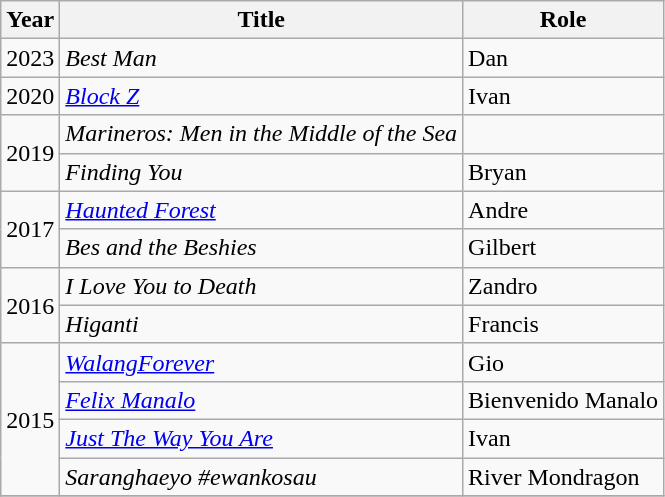<table class="wikitable">
<tr>
<th>Year</th>
<th>Title</th>
<th>Role</th>
</tr>
<tr>
<td>2023</td>
<td><em>Best Man</em></td>
<td>Dan</td>
</tr>
<tr>
<td>2020</td>
<td><em><a href='#'>Block Z</a></em></td>
<td>Ivan</td>
</tr>
<tr>
<td rowspan="2">2019</td>
<td><em>Marineros: Men in the Middle of the Sea</em></td>
<td></td>
</tr>
<tr>
<td><em>Finding You</em></td>
<td>Bryan</td>
</tr>
<tr>
<td rowspan=2>2017</td>
<td><a href='#'><em>Haunted Forest</em></a></td>
<td>Andre</td>
</tr>
<tr>
<td><em>Bes and the Beshies</em></td>
<td>Gilbert</td>
</tr>
<tr>
<td rowspan="2">2016</td>
<td><em>I Love You to Death</em></td>
<td>Zandro</td>
</tr>
<tr>
<td><em>Higanti</em></td>
<td>Francis</td>
</tr>
<tr>
<td rowspan="4">2015</td>
<td><em><a href='#'>WalangForever</a></em></td>
<td>Gio</td>
</tr>
<tr>
<td><a href='#'><em>Felix Manalo</em></a></td>
<td>Bienvenido Manalo</td>
</tr>
<tr>
<td><a href='#'><em>Just The Way You Are</em></a></td>
<td>Ivan</td>
</tr>
<tr>
<td><em>Saranghaeyo #ewankosau</em></td>
<td>River Mondragon</td>
</tr>
<tr>
</tr>
</table>
